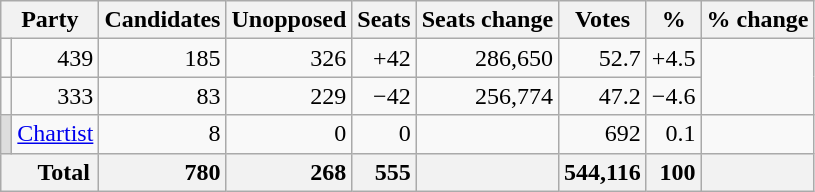<table class="wikitable sortable">
<tr>
<th colspan=2>Party</th>
<th>Candidates</th>
<th>Unopposed</th>
<th>Seats</th>
<th>Seats change</th>
<th>Votes</th>
<th>%</th>
<th>% change</th>
</tr>
<tr>
<td></td>
<td align=right>439</td>
<td align=right>185</td>
<td align=right>326</td>
<td align=right>+42</td>
<td align=right>286,650</td>
<td align=right>52.7</td>
<td align=right>+4.5</td>
</tr>
<tr>
<td></td>
<td align=right>333</td>
<td align=right>83</td>
<td align=right>229</td>
<td align=right>−42</td>
<td align=right>256,774</td>
<td align=right>47.2</td>
<td align=right>−4.6</td>
</tr>
<tr>
<td bgcolor="#DDDDDD"></td>
<td><a href='#'>Chartist</a></td>
<td align=right>8</td>
<td align=right>0</td>
<td align=right>0</td>
<td align=right></td>
<td align=right>692</td>
<td align=right>0.1</td>
<td align=right></td>
</tr>
<tr class="sortbottom" style="font-weight: bold; text-align: right; background: #f2f2f2;">
<th colspan="2" style="padding-left: 1.5em; text-align: left;">Total</th>
<td align=right>780</td>
<td align=right>268</td>
<td align=right>555</td>
<td align=right></td>
<td align=right>544,116</td>
<td align=right>100</td>
<td align=right></td>
</tr>
</table>
